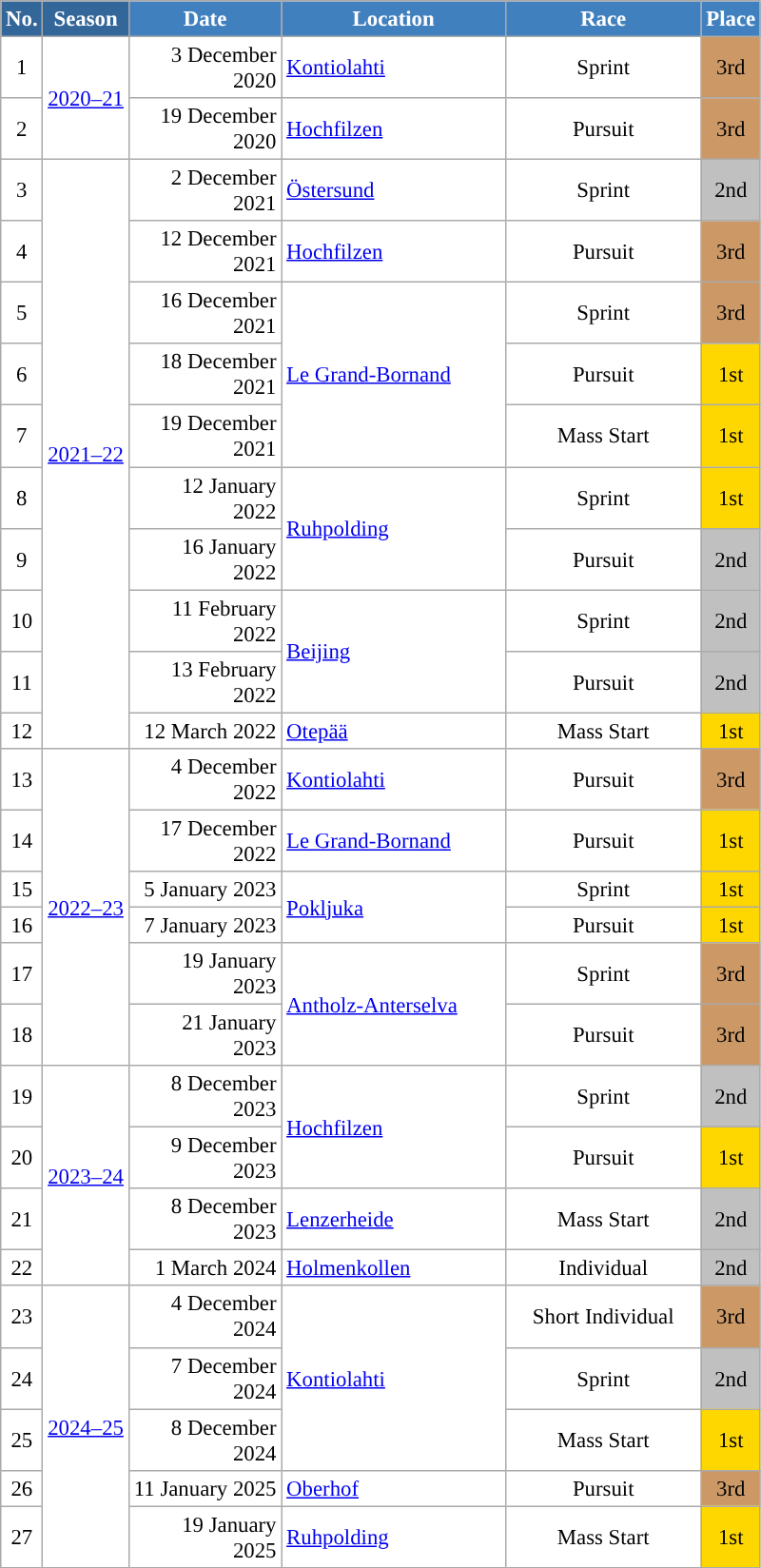<table class="wikitable sortable" style="font-size:95%; text-align:center; border:grey solid 1px; border-collapse:collapse; background:#ffffff;">
<tr style="background:#efefef;">
<th style="background-color:#369; color:white;">No.</th>
<th style="background-color:#369; color:white;">Season</th>
<th style="background-color:#4180be; color:white; width:100px;">Date</th>
<th style="background-color:#4180be; color:white; width:150px;">Location</th>
<th style="background-color:#4180be; color:white; width:130px;">Race</th>
<th style="background-color:#4180be; color:white;">Place</th>
</tr>
<tr>
<td align=center>1</td>
<td rowspan="2" align="center"><a href='#'>2020–21</a></td>
<td align=right>3 December 2020</td>
<td align=left> <a href='#'>Kontiolahti</a></td>
<td>Sprint</td>
<td align=center bgcolor="cc9966">3rd</td>
</tr>
<tr>
<td align=center>2</td>
<td align=right>19 December 2020</td>
<td align=left> <a href='#'>Hochfilzen</a></td>
<td>Pursuit</td>
<td align=center bgcolor="cc9966">3rd</td>
</tr>
<tr>
<td align=center>3</td>
<td rowspan="10" align="center"><a href='#'>2021–22</a></td>
<td align=right>2 December 2021</td>
<td align=left> <a href='#'>Östersund</a></td>
<td>Sprint</td>
<td align=center bgcolor="silver">2nd</td>
</tr>
<tr>
<td align=center>4</td>
<td align=right>12 December 2021</td>
<td align=left> <a href='#'>Hochfilzen</a></td>
<td>Pursuit</td>
<td align=center bgcolor="cc9966">3rd</td>
</tr>
<tr>
<td align=center>5</td>
<td align=right>16 December 2021</td>
<td align=left rowspan=3> <a href='#'>Le Grand-Bornand</a></td>
<td>Sprint</td>
<td align=center bgcolor="cc9966">3rd</td>
</tr>
<tr>
<td align=center>6</td>
<td align=right>18 December 2021</td>
<td>Pursuit</td>
<td align=center bgcolor="gold">1st</td>
</tr>
<tr>
<td align=center>7</td>
<td align=right>19 December 2021</td>
<td>Mass Start</td>
<td align=center bgcolor="gold">1st</td>
</tr>
<tr>
<td align=center>8</td>
<td align=right>12 January 2022</td>
<td align=left rowspan=2> <a href='#'>Ruhpolding</a></td>
<td>Sprint</td>
<td align=center bgcolor="gold">1st</td>
</tr>
<tr>
<td align=center>9</td>
<td align=right>16 January 2022</td>
<td>Pursuit</td>
<td align=center bgcolor="silver">2nd</td>
</tr>
<tr>
<td align=center>10</td>
<td align=right>11 February 2022</td>
<td align=left rowspan=2> <a href='#'>Beijing</a></td>
<td>Sprint</td>
<td align=center bgcolor="silver">2nd</td>
</tr>
<tr>
<td align=center>11</td>
<td align=right>13 February 2022</td>
<td>Pursuit</td>
<td align=center bgcolor="silver">2nd</td>
</tr>
<tr>
<td align=center>12</td>
<td align=right>12 March 2022</td>
<td align=left> <a href='#'>Otepää</a></td>
<td>Mass Start</td>
<td align=center bgcolor="gold">1st</td>
</tr>
<tr>
<td align=center>13</td>
<td rowspan="6" align="center"><a href='#'>2022–23</a></td>
<td align=right>4 December 2022</td>
<td align=left> <a href='#'>Kontiolahti</a></td>
<td>Pursuit</td>
<td align=center bgcolor="cc9966">3rd</td>
</tr>
<tr>
<td align=center>14</td>
<td align=right>17 December 2022</td>
<td align=left> <a href='#'>Le Grand-Bornand</a></td>
<td>Pursuit</td>
<td align=center bgcolor="gold">1st</td>
</tr>
<tr>
<td align=center>15</td>
<td align=right>5 January 2023</td>
<td align=left rowspan=2> <a href='#'>Pokljuka</a></td>
<td>Sprint</td>
<td align=center bgcolor="gold">1st</td>
</tr>
<tr>
<td align=center>16</td>
<td align=right>7 January 2023</td>
<td>Pursuit</td>
<td align=center bgcolor="gold">1st</td>
</tr>
<tr>
<td align=center>17</td>
<td align=right>19 January 2023</td>
<td align=left rowspan=2> <a href='#'>Antholz-Anterselva</a></td>
<td>Sprint</td>
<td align=center bgcolor="cc9966">3rd</td>
</tr>
<tr>
<td align=center>18</td>
<td align=right>21 January 2023</td>
<td>Pursuit</td>
<td align=center bgcolor="cc9966">3rd</td>
</tr>
<tr>
<td align=center>19</td>
<td rowspan="4" align="center"><a href='#'>2023–24</a></td>
<td align=right>8 December 2023</td>
<td align=left rowspan=2> <a href='#'>Hochfilzen</a></td>
<td>Sprint</td>
<td align=center bgcolor="silver">2nd</td>
</tr>
<tr>
<td align=center>20</td>
<td align=right>9 December 2023</td>
<td>Pursuit</td>
<td align=center bgcolor="gold">1st</td>
</tr>
<tr>
<td align=center>21</td>
<td align=right>8 December 2023</td>
<td align=left> <a href='#'>Lenzerheide</a></td>
<td>Mass Start</td>
<td align=center bgcolor="silver">2nd</td>
</tr>
<tr>
<td align=center>22</td>
<td align=right>1 March 2024</td>
<td align=left> <a href='#'>Holmenkollen</a></td>
<td>Individual</td>
<td align=center bgcolor="silver">2nd</td>
</tr>
<tr>
<td align=center>23</td>
<td rowspan="5" align="center"><a href='#'>2024–25</a></td>
<td align=right>4 December 2024</td>
<td align=left rowspan=3><a href='#'>Kontiolahti</a></td>
<td>Short Individual</td>
<td align=center bgcolor="cc9966">3rd</td>
</tr>
<tr>
<td align=center>24</td>
<td align=right>7 December 2024</td>
<td>Sprint</td>
<td align=center bgcolor="silver">2nd</td>
</tr>
<tr>
<td align=center>25</td>
<td align=right>8 December 2024</td>
<td>Mass Start</td>
<td align=center bgcolor="gold">1st</td>
</tr>
<tr>
<td align=center>26</td>
<td align=right>11 January 2025</td>
<td align=left><a href='#'>Oberhof</a></td>
<td>Pursuit</td>
<td align=center bgcolor="cc9966">3rd</td>
</tr>
<tr>
<td align=center>27</td>
<td align=right>19 January 2025</td>
<td align=left><a href='#'>Ruhpolding</a></td>
<td>Mass Start</td>
<td align=center bgcolor="gold">1st</td>
</tr>
</table>
